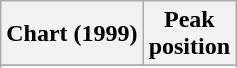<table class="wikitable sortable plainrowheaders" style="text-align:center">
<tr>
<th scope="col">Chart (1999)</th>
<th scope="col">Peak<br>position</th>
</tr>
<tr>
</tr>
<tr>
</tr>
<tr>
</tr>
<tr>
</tr>
</table>
